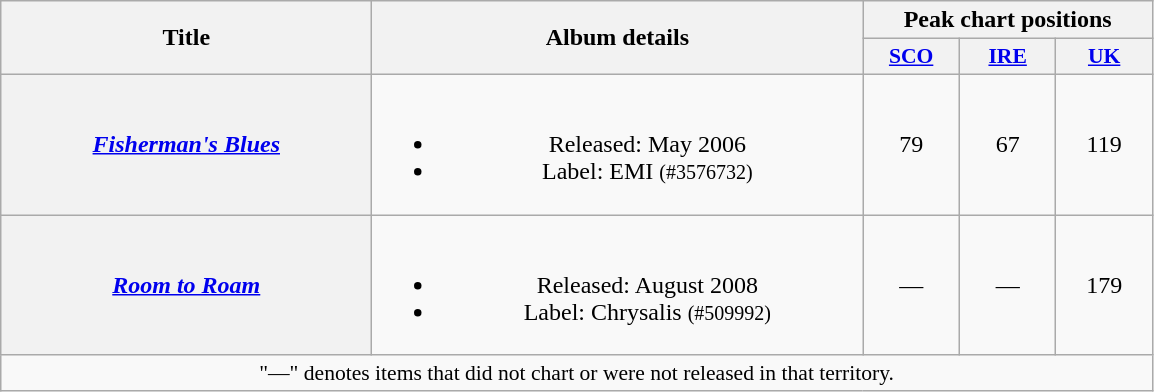<table class="wikitable plainrowheaders" style="text-align:center;">
<tr>
<th scope="col" rowspan="2" style="width:15em;">Title</th>
<th scope="col" rowspan="2" style="width:20em;">Album details</th>
<th scope="col" colspan="3">Peak chart positions</th>
</tr>
<tr>
<th style="width:4em;font-size:90%;"><a href='#'>SCO</a><br></th>
<th style="width:4em;font-size:90%;"><a href='#'>IRE</a><br></th>
<th style="width:4em;font-size:90%;"><a href='#'>UK</a><br></th>
</tr>
<tr>
<th scope="row"><em><a href='#'>Fisherman's Blues</a></em></th>
<td><br><ul><li>Released: May 2006</li><li>Label: EMI <small>(#3576732)</small></li></ul></td>
<td>79</td>
<td>67</td>
<td>119</td>
</tr>
<tr>
<th scope="row"><em><a href='#'>Room to Roam</a></em></th>
<td><br><ul><li>Released: August 2008</li><li>Label: Chrysalis <small>(#509992)</small></li></ul></td>
<td>—</td>
<td>—</td>
<td>179</td>
</tr>
<tr>
<td align="center" colspan="15" style="font-size:90%">"—" denotes items that did not chart or were not released in that territory.</td>
</tr>
</table>
